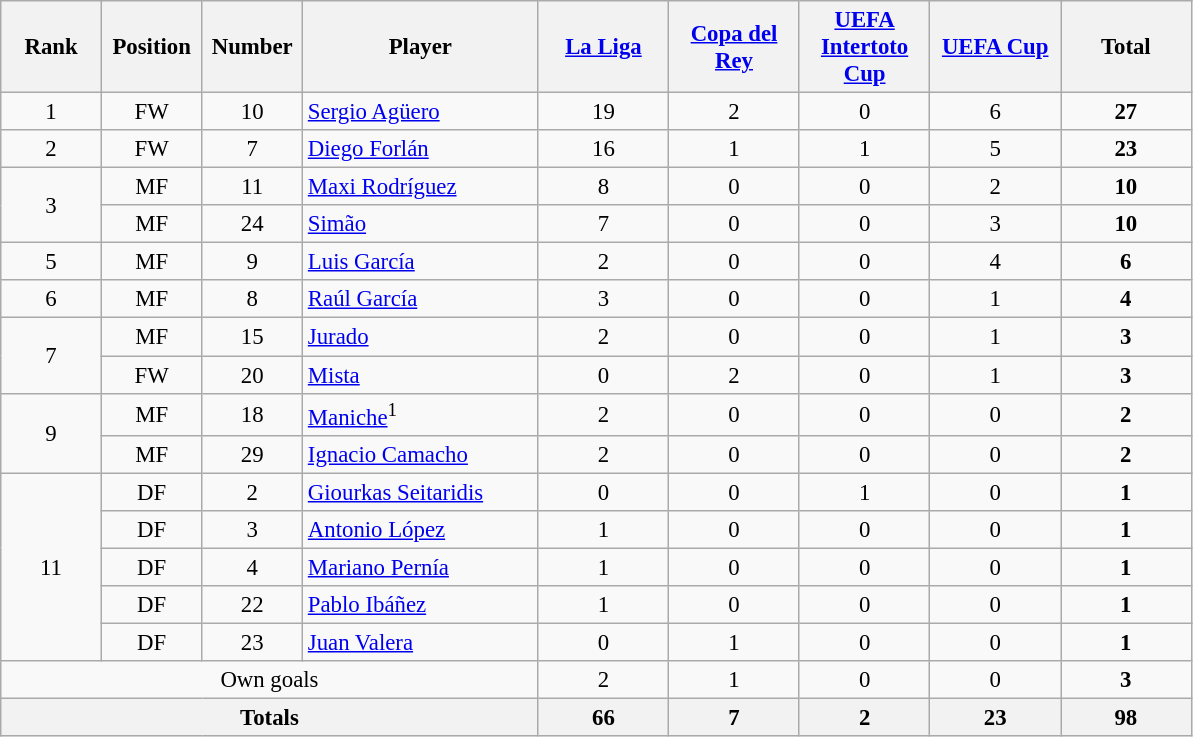<table class="wikitable" style="font-size: 95%; text-align: center">
<tr>
<th width=60>Rank</th>
<th width=60>Position</th>
<th width=60>Number</th>
<th width=150>Player</th>
<th width=80><a href='#'>La Liga</a></th>
<th width=80><a href='#'>Copa del Rey</a></th>
<th width=80><a href='#'>UEFA Intertoto Cup</a></th>
<th width=80><a href='#'>UEFA Cup</a></th>
<th width=80><strong>Total</strong></th>
</tr>
<tr>
<td>1</td>
<td>FW</td>
<td>10</td>
<td align=left> <a href='#'>Sergio Agüero</a></td>
<td>19</td>
<td>2</td>
<td>0</td>
<td>6</td>
<td><strong>27</strong></td>
</tr>
<tr>
<td>2</td>
<td>FW</td>
<td>7</td>
<td align=left> <a href='#'>Diego Forlán</a></td>
<td>16</td>
<td>1</td>
<td>1</td>
<td>5</td>
<td><strong>23</strong></td>
</tr>
<tr>
<td rowspan=2>3</td>
<td>MF</td>
<td>11</td>
<td align=left> <a href='#'>Maxi Rodríguez</a></td>
<td>8</td>
<td>0</td>
<td>0</td>
<td>2</td>
<td><strong>10</strong></td>
</tr>
<tr>
<td>MF</td>
<td>24</td>
<td align=left> <a href='#'>Simão</a></td>
<td>7</td>
<td>0</td>
<td>0</td>
<td>3</td>
<td><strong>10</strong></td>
</tr>
<tr>
<td>5</td>
<td>MF</td>
<td>9</td>
<td align=left> <a href='#'>Luis García</a></td>
<td>2</td>
<td>0</td>
<td>0</td>
<td>4</td>
<td><strong>6</strong></td>
</tr>
<tr>
<td>6</td>
<td>MF</td>
<td>8</td>
<td align=left> <a href='#'>Raúl García</a></td>
<td>3</td>
<td>0</td>
<td>0</td>
<td>1</td>
<td><strong>4</strong></td>
</tr>
<tr>
<td rowspan=2>7</td>
<td>MF</td>
<td>15</td>
<td align=left> <a href='#'>Jurado</a></td>
<td>2</td>
<td>0</td>
<td>0</td>
<td>1</td>
<td><strong>3</strong></td>
</tr>
<tr>
<td>FW</td>
<td>20</td>
<td align=left> <a href='#'>Mista</a></td>
<td>0</td>
<td>2</td>
<td>0</td>
<td>1</td>
<td><strong>3</strong></td>
</tr>
<tr>
<td rowspan=2>9</td>
<td>MF</td>
<td>18</td>
<td align=left> <a href='#'>Maniche</a><sup>1</sup></td>
<td>2</td>
<td>0</td>
<td>0</td>
<td>0</td>
<td><strong>2</strong></td>
</tr>
<tr>
<td>MF</td>
<td>29</td>
<td align=left> <a href='#'>Ignacio Camacho</a></td>
<td>2</td>
<td>0</td>
<td>0</td>
<td>0</td>
<td><strong>2</strong></td>
</tr>
<tr>
<td rowspan=5>11</td>
<td>DF</td>
<td>2</td>
<td align=left> <a href='#'>Giourkas Seitaridis</a></td>
<td>0</td>
<td>0</td>
<td>1</td>
<td>0</td>
<td><strong>1</strong></td>
</tr>
<tr>
<td>DF</td>
<td>3</td>
<td align=left> <a href='#'>Antonio López</a></td>
<td>1</td>
<td>0</td>
<td>0</td>
<td>0</td>
<td><strong>1</strong></td>
</tr>
<tr>
<td>DF</td>
<td>4</td>
<td align=left> <a href='#'>Mariano Pernía</a></td>
<td>1</td>
<td>0</td>
<td>0</td>
<td>0</td>
<td><strong>1</strong></td>
</tr>
<tr>
<td>DF</td>
<td>22</td>
<td align=left> <a href='#'>Pablo Ibáñez</a></td>
<td>1</td>
<td>0</td>
<td>0</td>
<td>0</td>
<td><strong>1</strong></td>
</tr>
<tr>
<td>DF</td>
<td>23</td>
<td align=left> <a href='#'>Juan Valera</a></td>
<td>0</td>
<td>1</td>
<td>0</td>
<td>0</td>
<td><strong>1</strong></td>
</tr>
<tr>
<td colspan=4>Own goals</td>
<td>2</td>
<td>1</td>
<td>0</td>
<td>0</td>
<td><strong>3</strong></td>
</tr>
<tr>
<th colspan=4>Totals</th>
<th>66</th>
<th>7</th>
<th>2</th>
<th>23</th>
<th>98</th>
</tr>
</table>
